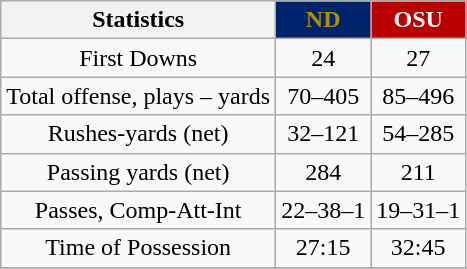<table class="wikitable" style="text-align: center;">
<tr>
<th>Statistics</th>
<th style="background:#00246b; color:#b18d03">ND</th>
<th style="background:#bb0000; color:#ffffff">OSU</th>
</tr>
<tr>
<td>First Downs</td>
<td>24</td>
<td>27</td>
</tr>
<tr>
<td>Total offense, plays – yards</td>
<td>70–405</td>
<td>85–496</td>
</tr>
<tr>
<td>Rushes-yards (net)</td>
<td>32–121</td>
<td>54–285</td>
</tr>
<tr>
<td>Passing yards (net)</td>
<td>284</td>
<td>211</td>
</tr>
<tr>
<td>Passes, Comp-Att-Int</td>
<td>22–38–1</td>
<td>19–31–1</td>
</tr>
<tr>
<td>Time of Possession</td>
<td>27:15</td>
<td>32:45</td>
</tr>
<tr>
</tr>
</table>
